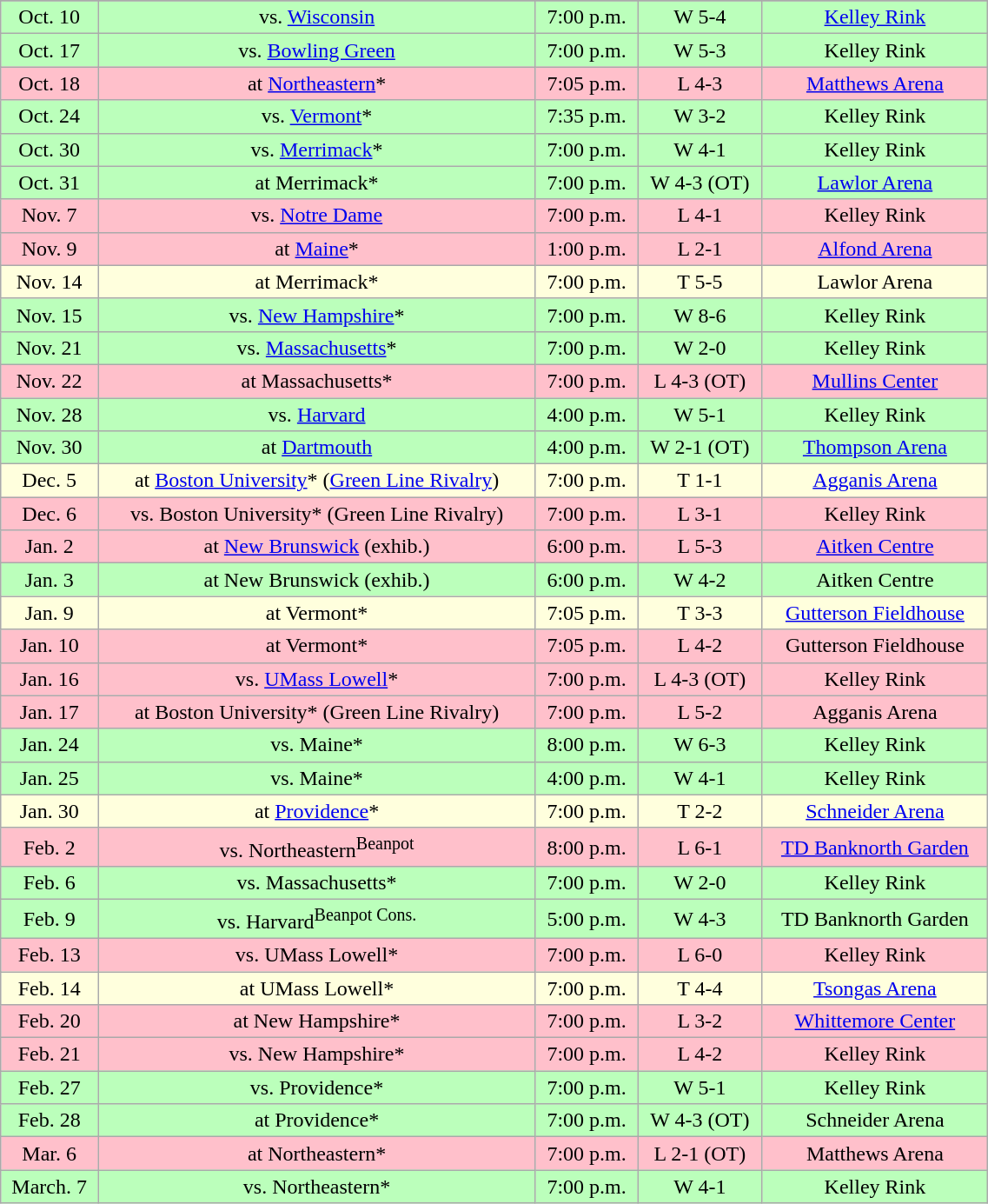<table class="wikitable" width="60%">
<tr align="center">
</tr>
<tr align="center" bgcolor="bbffbb">
<td>Oct. 10</td>
<td>vs. <a href='#'>Wisconsin</a></td>
<td>7:00 p.m.</td>
<td>W 5-4</td>
<td><a href='#'>Kelley Rink</a></td>
</tr>
<tr align="center" bgcolor="bbffbb">
<td>Oct. 17</td>
<td>vs. <a href='#'>Bowling Green</a></td>
<td>7:00 p.m.</td>
<td>W 5-3</td>
<td>Kelley Rink</td>
</tr>
<tr align="center" bgcolor="pink">
<td>Oct. 18</td>
<td>at <a href='#'>Northeastern</a>*</td>
<td>7:05 p.m.</td>
<td>L 4-3</td>
<td><a href='#'>Matthews Arena</a></td>
</tr>
<tr align="center" bgcolor="bbffbb">
<td>Oct. 24</td>
<td>vs. <a href='#'>Vermont</a>*</td>
<td>7:35 p.m.</td>
<td>W 3-2</td>
<td>Kelley Rink</td>
</tr>
<tr align="center" bgcolor="bbffbb">
<td>Oct. 30</td>
<td>vs. <a href='#'>Merrimack</a>*</td>
<td>7:00 p.m.</td>
<td>W 4-1</td>
<td>Kelley Rink</td>
</tr>
<tr align="center" bgcolor="bbffbb">
<td>Oct. 31</td>
<td>at Merrimack*</td>
<td>7:00 p.m.</td>
<td>W 4-3 (OT)</td>
<td><a href='#'>Lawlor Arena</a></td>
</tr>
<tr align="center" bgcolor="pink">
<td>Nov. 7</td>
<td>vs. <a href='#'>Notre Dame</a></td>
<td>7:00 p.m.</td>
<td>L 4-1</td>
<td>Kelley Rink</td>
</tr>
<tr align="center" bgcolor="pink">
<td>Nov. 9</td>
<td>at <a href='#'>Maine</a>*</td>
<td>1:00 p.m.</td>
<td>L 2-1</td>
<td><a href='#'>Alfond Arena</a></td>
</tr>
<tr align="center" bgcolor="ffffdd">
<td>Nov. 14</td>
<td>at Merrimack*</td>
<td>7:00 p.m.</td>
<td>T 5-5</td>
<td>Lawlor Arena</td>
</tr>
<tr align="center" bgcolor="bbffbb">
<td>Nov. 15</td>
<td>vs. <a href='#'>New Hampshire</a>*</td>
<td>7:00 p.m.</td>
<td>W 8-6</td>
<td>Kelley Rink</td>
</tr>
<tr align="center" bgcolor="bbffbb">
<td>Nov. 21</td>
<td>vs. <a href='#'>Massachusetts</a>*</td>
<td>7:00 p.m.</td>
<td>W 2-0</td>
<td>Kelley Rink</td>
</tr>
<tr align="center" bgcolor="pink">
<td>Nov. 22</td>
<td>at Massachusetts*</td>
<td>7:00 p.m.</td>
<td>L 4-3 (OT)</td>
<td><a href='#'>Mullins Center</a></td>
</tr>
<tr align="center" bgcolor="bbffbb">
<td>Nov. 28</td>
<td>vs. <a href='#'>Harvard</a></td>
<td>4:00 p.m.</td>
<td>W 5-1</td>
<td>Kelley Rink</td>
</tr>
<tr align="center" bgcolor="bbffbb">
<td>Nov. 30</td>
<td>at <a href='#'>Dartmouth</a></td>
<td>4:00 p.m.</td>
<td>W 2-1 (OT)</td>
<td><a href='#'>Thompson Arena</a></td>
</tr>
<tr align="center" bgcolor="ffffdd">
<td>Dec. 5</td>
<td>at <a href='#'>Boston University</a>* (<a href='#'>Green Line Rivalry</a>)</td>
<td>7:00 p.m.</td>
<td>T 1-1</td>
<td><a href='#'>Agganis Arena</a></td>
</tr>
<tr align="center" bgcolor="pink">
<td>Dec. 6</td>
<td>vs. Boston University* (Green Line Rivalry)</td>
<td>7:00 p.m.</td>
<td>L 3-1</td>
<td>Kelley Rink</td>
</tr>
<tr align="center" bgcolor="pink">
<td>Jan. 2</td>
<td>at <a href='#'>New Brunswick</a> (exhib.)</td>
<td>6:00 p.m.</td>
<td>L 5-3</td>
<td><a href='#'>Aitken Centre</a></td>
</tr>
<tr align="center" bgcolor="bbffbb">
<td>Jan. 3</td>
<td>at New Brunswick (exhib.)</td>
<td>6:00 p.m.</td>
<td>W 4-2</td>
<td>Aitken Centre</td>
</tr>
<tr align="center" bgcolor="ffffdd">
<td>Jan. 9</td>
<td>at Vermont*</td>
<td>7:05 p.m.</td>
<td>T 3-3</td>
<td><a href='#'>Gutterson Fieldhouse</a></td>
</tr>
<tr align="center" bgcolor="pink">
<td>Jan. 10</td>
<td>at Vermont*</td>
<td>7:05 p.m.</td>
<td>L 4-2</td>
<td>Gutterson Fieldhouse</td>
</tr>
<tr align="center" bgcolor="pink">
<td>Jan. 16</td>
<td>vs. <a href='#'>UMass Lowell</a>*</td>
<td>7:00 p.m.</td>
<td>L 4-3 (OT)</td>
<td>Kelley Rink</td>
</tr>
<tr align="center" bgcolor="pink">
<td>Jan. 17</td>
<td>at Boston University* (Green Line Rivalry)</td>
<td>7:00 p.m.</td>
<td>L 5-2</td>
<td>Agganis Arena</td>
</tr>
<tr align="center" bgcolor="bbffbb">
<td>Jan. 24</td>
<td>vs. Maine*</td>
<td>8:00 p.m.</td>
<td>W 6-3</td>
<td>Kelley Rink</td>
</tr>
<tr align="center" bgcolor="bbffbb">
<td>Jan. 25</td>
<td>vs. Maine*</td>
<td>4:00 p.m.</td>
<td>W 4-1</td>
<td>Kelley Rink</td>
</tr>
<tr align="center" bgcolor="ffffdd">
<td>Jan. 30</td>
<td>at <a href='#'>Providence</a>*</td>
<td>7:00 p.m.</td>
<td>T 2-2</td>
<td><a href='#'>Schneider Arena</a></td>
</tr>
<tr align="center" bgcolor="pink">
<td>Feb. 2</td>
<td>vs. Northeastern<sup>Beanpot</sup></td>
<td>8:00 p.m.</td>
<td>L 6-1</td>
<td><a href='#'>TD Banknorth Garden</a></td>
</tr>
<tr align="center" bgcolor="bbffbb">
<td>Feb. 6</td>
<td>vs. Massachusetts*</td>
<td>7:00 p.m.</td>
<td>W 2-0</td>
<td>Kelley Rink</td>
</tr>
<tr align="center" bgcolor="bbffbb">
<td>Feb. 9</td>
<td>vs. Harvard<sup>Beanpot Cons.</sup></td>
<td>5:00 p.m.</td>
<td>W 4-3</td>
<td>TD Banknorth Garden</td>
</tr>
<tr align="center" bgcolor="pink">
<td>Feb. 13</td>
<td>vs. UMass Lowell*</td>
<td>7:00 p.m.</td>
<td>L 6-0</td>
<td>Kelley Rink</td>
</tr>
<tr align="center" bgcolor="ffffdd">
<td>Feb. 14</td>
<td>at UMass Lowell*</td>
<td>7:00 p.m.</td>
<td>T 4-4</td>
<td><a href='#'>Tsongas Arena</a></td>
</tr>
<tr align="center" bgcolor="pink">
<td>Feb. 20</td>
<td>at New Hampshire*</td>
<td>7:00 p.m.</td>
<td>L 3-2</td>
<td><a href='#'>Whittemore Center</a></td>
</tr>
<tr align="center" bgcolor="pink">
<td>Feb. 21</td>
<td>vs. New Hampshire*</td>
<td>7:00 p.m.</td>
<td>L 4-2</td>
<td>Kelley Rink</td>
</tr>
<tr align="center" bgcolor="bbffbb">
<td>Feb. 27</td>
<td>vs. Providence*</td>
<td>7:00 p.m.</td>
<td>W 5-1</td>
<td>Kelley Rink</td>
</tr>
<tr align="center" bgcolor="bbffbb">
<td>Feb. 28</td>
<td>at Providence*</td>
<td>7:00 p.m.</td>
<td>W 4-3 (OT)</td>
<td>Schneider Arena</td>
</tr>
<tr align="center" bgcolor="pink">
<td>Mar. 6</td>
<td>at Northeastern*</td>
<td>7:00 p.m.</td>
<td>L 2-1 (OT)</td>
<td>Matthews Arena</td>
</tr>
<tr align="center" bgcolor="bbffbb">
<td>March. 7</td>
<td>vs. Northeastern*</td>
<td>7:00 p.m.</td>
<td>W 4-1</td>
<td>Kelley Rink</td>
</tr>
</table>
